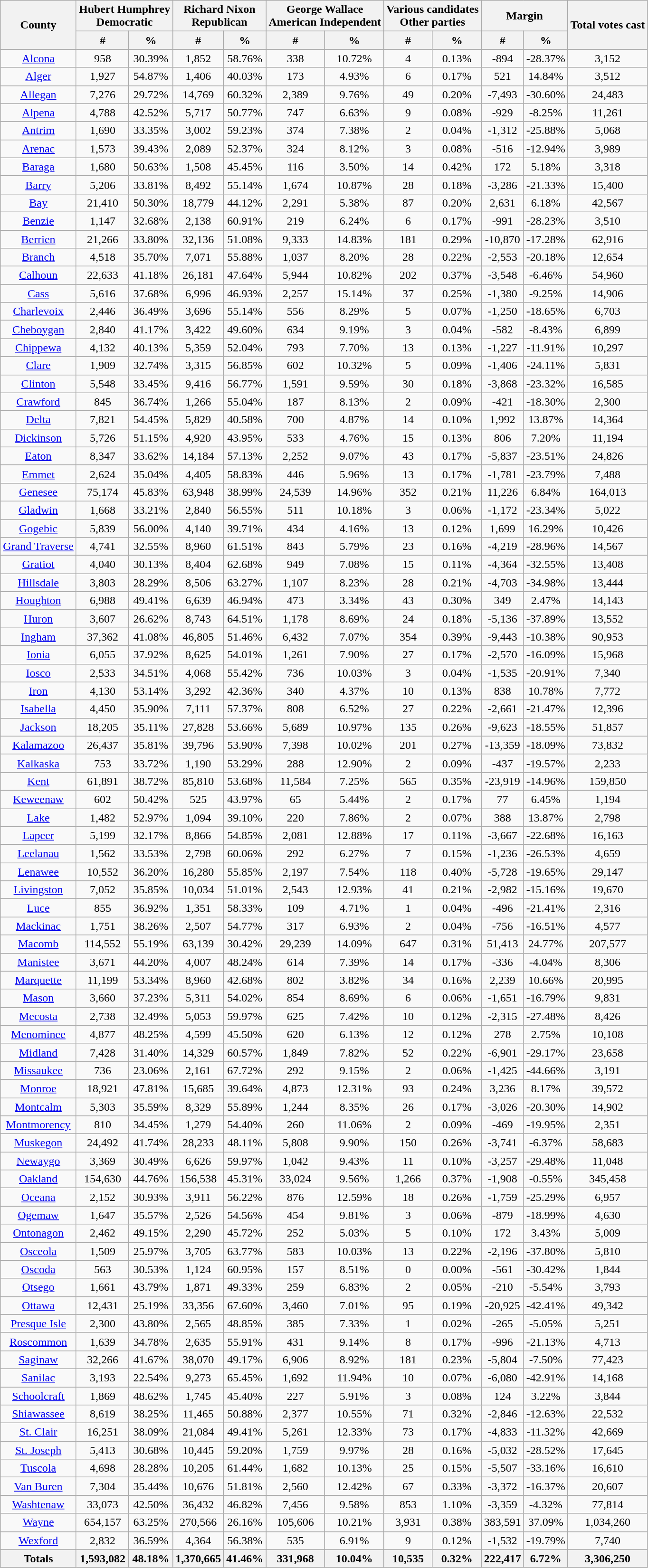<table class="wikitable sortable">
<tr>
<th style="text-align:center;" rowspan="2">County</th>
<th style="text-align:center;" colspan="2">Hubert Humphrey<br>Democratic</th>
<th style="text-align:center;" colspan="2">Richard Nixon<br>Republican</th>
<th style="text-align:center;" colspan="2">George Wallace<br>American Independent</th>
<th style="text-align:center;" colspan="2">Various candidates<br>Other parties</th>
<th style="text-align:center;" colspan="2">Margin</th>
<th style="text-align:center;" rowspan="2">Total votes cast</th>
</tr>
<tr>
<th style="text-align:center;" data-sort-type="number">#</th>
<th style="text-align:center;" data-sort-type="number">%</th>
<th style="text-align:center;" data-sort-type="number">#</th>
<th style="text-align:center;" data-sort-type="number">%</th>
<th style="text-align:center;" data-sort-type="number">#</th>
<th style="text-align:center;" data-sort-type="number">%</th>
<th style="text-align:center;" data-sort-type="number">#</th>
<th style="text-align:center;" data-sort-type="number">%</th>
<th style="text-align:center;" data-sort-type="number">#</th>
<th style="text-align:center;" data-sort-type="number">%</th>
</tr>
<tr style="text-align:center;">
<td><a href='#'>Alcona</a></td>
<td>958</td>
<td>30.39%</td>
<td>1,852</td>
<td>58.76%</td>
<td>338</td>
<td>10.72%</td>
<td>4</td>
<td>0.13%</td>
<td>-894</td>
<td>-28.37%</td>
<td>3,152</td>
</tr>
<tr style="text-align:center;">
<td><a href='#'>Alger</a></td>
<td>1,927</td>
<td>54.87%</td>
<td>1,406</td>
<td>40.03%</td>
<td>173</td>
<td>4.93%</td>
<td>6</td>
<td>0.17%</td>
<td>521</td>
<td>14.84%</td>
<td>3,512</td>
</tr>
<tr style="text-align:center;">
<td><a href='#'>Allegan</a></td>
<td>7,276</td>
<td>29.72%</td>
<td>14,769</td>
<td>60.32%</td>
<td>2,389</td>
<td>9.76%</td>
<td>49</td>
<td>0.20%</td>
<td>-7,493</td>
<td>-30.60%</td>
<td>24,483</td>
</tr>
<tr style="text-align:center;">
<td><a href='#'>Alpena</a></td>
<td>4,788</td>
<td>42.52%</td>
<td>5,717</td>
<td>50.77%</td>
<td>747</td>
<td>6.63%</td>
<td>9</td>
<td>0.08%</td>
<td>-929</td>
<td>-8.25%</td>
<td>11,261</td>
</tr>
<tr style="text-align:center;">
<td><a href='#'>Antrim</a></td>
<td>1,690</td>
<td>33.35%</td>
<td>3,002</td>
<td>59.23%</td>
<td>374</td>
<td>7.38%</td>
<td>2</td>
<td>0.04%</td>
<td>-1,312</td>
<td>-25.88%</td>
<td>5,068</td>
</tr>
<tr style="text-align:center;">
<td><a href='#'>Arenac</a></td>
<td>1,573</td>
<td>39.43%</td>
<td>2,089</td>
<td>52.37%</td>
<td>324</td>
<td>8.12%</td>
<td>3</td>
<td>0.08%</td>
<td>-516</td>
<td>-12.94%</td>
<td>3,989</td>
</tr>
<tr style="text-align:center;">
<td><a href='#'>Baraga</a></td>
<td>1,680</td>
<td>50.63%</td>
<td>1,508</td>
<td>45.45%</td>
<td>116</td>
<td>3.50%</td>
<td>14</td>
<td>0.42%</td>
<td>172</td>
<td>5.18%</td>
<td>3,318</td>
</tr>
<tr style="text-align:center;">
<td><a href='#'>Barry</a></td>
<td>5,206</td>
<td>33.81%</td>
<td>8,492</td>
<td>55.14%</td>
<td>1,674</td>
<td>10.87%</td>
<td>28</td>
<td>0.18%</td>
<td>-3,286</td>
<td>-21.33%</td>
<td>15,400</td>
</tr>
<tr style="text-align:center;">
<td><a href='#'>Bay</a></td>
<td>21,410</td>
<td>50.30%</td>
<td>18,779</td>
<td>44.12%</td>
<td>2,291</td>
<td>5.38%</td>
<td>87</td>
<td>0.20%</td>
<td>2,631</td>
<td>6.18%</td>
<td>42,567</td>
</tr>
<tr style="text-align:center;">
<td><a href='#'>Benzie</a></td>
<td>1,147</td>
<td>32.68%</td>
<td>2,138</td>
<td>60.91%</td>
<td>219</td>
<td>6.24%</td>
<td>6</td>
<td>0.17%</td>
<td>-991</td>
<td>-28.23%</td>
<td>3,510</td>
</tr>
<tr style="text-align:center;">
<td><a href='#'>Berrien</a></td>
<td>21,266</td>
<td>33.80%</td>
<td>32,136</td>
<td>51.08%</td>
<td>9,333</td>
<td>14.83%</td>
<td>181</td>
<td>0.29%</td>
<td>-10,870</td>
<td>-17.28%</td>
<td>62,916</td>
</tr>
<tr style="text-align:center;">
<td><a href='#'>Branch</a></td>
<td>4,518</td>
<td>35.70%</td>
<td>7,071</td>
<td>55.88%</td>
<td>1,037</td>
<td>8.20%</td>
<td>28</td>
<td>0.22%</td>
<td>-2,553</td>
<td>-20.18%</td>
<td>12,654</td>
</tr>
<tr style="text-align:center;">
<td><a href='#'>Calhoun</a></td>
<td>22,633</td>
<td>41.18%</td>
<td>26,181</td>
<td>47.64%</td>
<td>5,944</td>
<td>10.82%</td>
<td>202</td>
<td>0.37%</td>
<td>-3,548</td>
<td>-6.46%</td>
<td>54,960</td>
</tr>
<tr style="text-align:center;">
<td><a href='#'>Cass</a></td>
<td>5,616</td>
<td>37.68%</td>
<td>6,996</td>
<td>46.93%</td>
<td>2,257</td>
<td>15.14%</td>
<td>37</td>
<td>0.25%</td>
<td>-1,380</td>
<td>-9.25%</td>
<td>14,906</td>
</tr>
<tr style="text-align:center;">
<td><a href='#'>Charlevoix</a></td>
<td>2,446</td>
<td>36.49%</td>
<td>3,696</td>
<td>55.14%</td>
<td>556</td>
<td>8.29%</td>
<td>5</td>
<td>0.07%</td>
<td>-1,250</td>
<td>-18.65%</td>
<td>6,703</td>
</tr>
<tr style="text-align:center;">
<td><a href='#'>Cheboygan</a></td>
<td>2,840</td>
<td>41.17%</td>
<td>3,422</td>
<td>49.60%</td>
<td>634</td>
<td>9.19%</td>
<td>3</td>
<td>0.04%</td>
<td>-582</td>
<td>-8.43%</td>
<td>6,899</td>
</tr>
<tr style="text-align:center;">
<td><a href='#'>Chippewa</a></td>
<td>4,132</td>
<td>40.13%</td>
<td>5,359</td>
<td>52.04%</td>
<td>793</td>
<td>7.70%</td>
<td>13</td>
<td>0.13%</td>
<td>-1,227</td>
<td>-11.91%</td>
<td>10,297</td>
</tr>
<tr style="text-align:center;">
<td><a href='#'>Clare</a></td>
<td>1,909</td>
<td>32.74%</td>
<td>3,315</td>
<td>56.85%</td>
<td>602</td>
<td>10.32%</td>
<td>5</td>
<td>0.09%</td>
<td>-1,406</td>
<td>-24.11%</td>
<td>5,831</td>
</tr>
<tr style="text-align:center;">
<td><a href='#'>Clinton</a></td>
<td>5,548</td>
<td>33.45%</td>
<td>9,416</td>
<td>56.77%</td>
<td>1,591</td>
<td>9.59%</td>
<td>30</td>
<td>0.18%</td>
<td>-3,868</td>
<td>-23.32%</td>
<td>16,585</td>
</tr>
<tr style="text-align:center;">
<td><a href='#'>Crawford</a></td>
<td>845</td>
<td>36.74%</td>
<td>1,266</td>
<td>55.04%</td>
<td>187</td>
<td>8.13%</td>
<td>2</td>
<td>0.09%</td>
<td>-421</td>
<td>-18.30%</td>
<td>2,300</td>
</tr>
<tr style="text-align:center;">
<td><a href='#'>Delta</a></td>
<td>7,821</td>
<td>54.45%</td>
<td>5,829</td>
<td>40.58%</td>
<td>700</td>
<td>4.87%</td>
<td>14</td>
<td>0.10%</td>
<td>1,992</td>
<td>13.87%</td>
<td>14,364</td>
</tr>
<tr style="text-align:center;">
<td><a href='#'>Dickinson</a></td>
<td>5,726</td>
<td>51.15%</td>
<td>4,920</td>
<td>43.95%</td>
<td>533</td>
<td>4.76%</td>
<td>15</td>
<td>0.13%</td>
<td>806</td>
<td>7.20%</td>
<td>11,194</td>
</tr>
<tr style="text-align:center;">
<td><a href='#'>Eaton</a></td>
<td>8,347</td>
<td>33.62%</td>
<td>14,184</td>
<td>57.13%</td>
<td>2,252</td>
<td>9.07%</td>
<td>43</td>
<td>0.17%</td>
<td>-5,837</td>
<td>-23.51%</td>
<td>24,826</td>
</tr>
<tr style="text-align:center;">
<td><a href='#'>Emmet</a></td>
<td>2,624</td>
<td>35.04%</td>
<td>4,405</td>
<td>58.83%</td>
<td>446</td>
<td>5.96%</td>
<td>13</td>
<td>0.17%</td>
<td>-1,781</td>
<td>-23.79%</td>
<td>7,488</td>
</tr>
<tr style="text-align:center;">
<td><a href='#'>Genesee</a></td>
<td>75,174</td>
<td>45.83%</td>
<td>63,948</td>
<td>38.99%</td>
<td>24,539</td>
<td>14.96%</td>
<td>352</td>
<td>0.21%</td>
<td>11,226</td>
<td>6.84%</td>
<td>164,013</td>
</tr>
<tr style="text-align:center;">
<td><a href='#'>Gladwin</a></td>
<td>1,668</td>
<td>33.21%</td>
<td>2,840</td>
<td>56.55%</td>
<td>511</td>
<td>10.18%</td>
<td>3</td>
<td>0.06%</td>
<td>-1,172</td>
<td>-23.34%</td>
<td>5,022</td>
</tr>
<tr style="text-align:center;">
<td><a href='#'>Gogebic</a></td>
<td>5,839</td>
<td>56.00%</td>
<td>4,140</td>
<td>39.71%</td>
<td>434</td>
<td>4.16%</td>
<td>13</td>
<td>0.12%</td>
<td>1,699</td>
<td>16.29%</td>
<td>10,426</td>
</tr>
<tr style="text-align:center;">
<td><a href='#'>Grand Traverse</a></td>
<td>4,741</td>
<td>32.55%</td>
<td>8,960</td>
<td>61.51%</td>
<td>843</td>
<td>5.79%</td>
<td>23</td>
<td>0.16%</td>
<td>-4,219</td>
<td>-28.96%</td>
<td>14,567</td>
</tr>
<tr style="text-align:center;">
<td><a href='#'>Gratiot</a></td>
<td>4,040</td>
<td>30.13%</td>
<td>8,404</td>
<td>62.68%</td>
<td>949</td>
<td>7.08%</td>
<td>15</td>
<td>0.11%</td>
<td>-4,364</td>
<td>-32.55%</td>
<td>13,408</td>
</tr>
<tr style="text-align:center;">
<td><a href='#'>Hillsdale</a></td>
<td>3,803</td>
<td>28.29%</td>
<td>8,506</td>
<td>63.27%</td>
<td>1,107</td>
<td>8.23%</td>
<td>28</td>
<td>0.21%</td>
<td>-4,703</td>
<td>-34.98%</td>
<td>13,444</td>
</tr>
<tr style="text-align:center;">
<td><a href='#'>Houghton</a></td>
<td>6,988</td>
<td>49.41%</td>
<td>6,639</td>
<td>46.94%</td>
<td>473</td>
<td>3.34%</td>
<td>43</td>
<td>0.30%</td>
<td>349</td>
<td>2.47%</td>
<td>14,143</td>
</tr>
<tr style="text-align:center;">
<td><a href='#'>Huron</a></td>
<td>3,607</td>
<td>26.62%</td>
<td>8,743</td>
<td>64.51%</td>
<td>1,178</td>
<td>8.69%</td>
<td>24</td>
<td>0.18%</td>
<td>-5,136</td>
<td>-37.89%</td>
<td>13,552</td>
</tr>
<tr style="text-align:center;">
<td><a href='#'>Ingham</a></td>
<td>37,362</td>
<td>41.08%</td>
<td>46,805</td>
<td>51.46%</td>
<td>6,432</td>
<td>7.07%</td>
<td>354</td>
<td>0.39%</td>
<td>-9,443</td>
<td>-10.38%</td>
<td>90,953</td>
</tr>
<tr style="text-align:center;">
<td><a href='#'>Ionia</a></td>
<td>6,055</td>
<td>37.92%</td>
<td>8,625</td>
<td>54.01%</td>
<td>1,261</td>
<td>7.90%</td>
<td>27</td>
<td>0.17%</td>
<td>-2,570</td>
<td>-16.09%</td>
<td>15,968</td>
</tr>
<tr style="text-align:center;">
<td><a href='#'>Iosco</a></td>
<td>2,533</td>
<td>34.51%</td>
<td>4,068</td>
<td>55.42%</td>
<td>736</td>
<td>10.03%</td>
<td>3</td>
<td>0.04%</td>
<td>-1,535</td>
<td>-20.91%</td>
<td>7,340</td>
</tr>
<tr style="text-align:center;">
<td><a href='#'>Iron</a></td>
<td>4,130</td>
<td>53.14%</td>
<td>3,292</td>
<td>42.36%</td>
<td>340</td>
<td>4.37%</td>
<td>10</td>
<td>0.13%</td>
<td>838</td>
<td>10.78%</td>
<td>7,772</td>
</tr>
<tr style="text-align:center;">
<td><a href='#'>Isabella</a></td>
<td>4,450</td>
<td>35.90%</td>
<td>7,111</td>
<td>57.37%</td>
<td>808</td>
<td>6.52%</td>
<td>27</td>
<td>0.22%</td>
<td>-2,661</td>
<td>-21.47%</td>
<td>12,396</td>
</tr>
<tr style="text-align:center;">
<td><a href='#'>Jackson</a></td>
<td>18,205</td>
<td>35.11%</td>
<td>27,828</td>
<td>53.66%</td>
<td>5,689</td>
<td>10.97%</td>
<td>135</td>
<td>0.26%</td>
<td>-9,623</td>
<td>-18.55%</td>
<td>51,857</td>
</tr>
<tr style="text-align:center;">
<td><a href='#'>Kalamazoo</a></td>
<td>26,437</td>
<td>35.81%</td>
<td>39,796</td>
<td>53.90%</td>
<td>7,398</td>
<td>10.02%</td>
<td>201</td>
<td>0.27%</td>
<td>-13,359</td>
<td>-18.09%</td>
<td>73,832</td>
</tr>
<tr style="text-align:center;">
<td><a href='#'>Kalkaska</a></td>
<td>753</td>
<td>33.72%</td>
<td>1,190</td>
<td>53.29%</td>
<td>288</td>
<td>12.90%</td>
<td>2</td>
<td>0.09%</td>
<td>-437</td>
<td>-19.57%</td>
<td>2,233</td>
</tr>
<tr style="text-align:center;">
<td><a href='#'>Kent</a></td>
<td>61,891</td>
<td>38.72%</td>
<td>85,810</td>
<td>53.68%</td>
<td>11,584</td>
<td>7.25%</td>
<td>565</td>
<td>0.35%</td>
<td>-23,919</td>
<td>-14.96%</td>
<td>159,850</td>
</tr>
<tr style="text-align:center;">
<td><a href='#'>Keweenaw</a></td>
<td>602</td>
<td>50.42%</td>
<td>525</td>
<td>43.97%</td>
<td>65</td>
<td>5.44%</td>
<td>2</td>
<td>0.17%</td>
<td>77</td>
<td>6.45%</td>
<td>1,194</td>
</tr>
<tr style="text-align:center;">
<td><a href='#'>Lake</a></td>
<td>1,482</td>
<td>52.97%</td>
<td>1,094</td>
<td>39.10%</td>
<td>220</td>
<td>7.86%</td>
<td>2</td>
<td>0.07%</td>
<td>388</td>
<td>13.87%</td>
<td>2,798</td>
</tr>
<tr style="text-align:center;">
<td><a href='#'>Lapeer</a></td>
<td>5,199</td>
<td>32.17%</td>
<td>8,866</td>
<td>54.85%</td>
<td>2,081</td>
<td>12.88%</td>
<td>17</td>
<td>0.11%</td>
<td>-3,667</td>
<td>-22.68%</td>
<td>16,163</td>
</tr>
<tr style="text-align:center;">
<td><a href='#'>Leelanau</a></td>
<td>1,562</td>
<td>33.53%</td>
<td>2,798</td>
<td>60.06%</td>
<td>292</td>
<td>6.27%</td>
<td>7</td>
<td>0.15%</td>
<td>-1,236</td>
<td>-26.53%</td>
<td>4,659</td>
</tr>
<tr style="text-align:center;">
<td><a href='#'>Lenawee</a></td>
<td>10,552</td>
<td>36.20%</td>
<td>16,280</td>
<td>55.85%</td>
<td>2,197</td>
<td>7.54%</td>
<td>118</td>
<td>0.40%</td>
<td>-5,728</td>
<td>-19.65%</td>
<td>29,147</td>
</tr>
<tr style="text-align:center;">
<td><a href='#'>Livingston</a></td>
<td>7,052</td>
<td>35.85%</td>
<td>10,034</td>
<td>51.01%</td>
<td>2,543</td>
<td>12.93%</td>
<td>41</td>
<td>0.21%</td>
<td>-2,982</td>
<td>-15.16%</td>
<td>19,670</td>
</tr>
<tr style="text-align:center;">
<td><a href='#'>Luce</a></td>
<td>855</td>
<td>36.92%</td>
<td>1,351</td>
<td>58.33%</td>
<td>109</td>
<td>4.71%</td>
<td>1</td>
<td>0.04%</td>
<td>-496</td>
<td>-21.41%</td>
<td>2,316</td>
</tr>
<tr style="text-align:center;">
<td><a href='#'>Mackinac</a></td>
<td>1,751</td>
<td>38.26%</td>
<td>2,507</td>
<td>54.77%</td>
<td>317</td>
<td>6.93%</td>
<td>2</td>
<td>0.04%</td>
<td>-756</td>
<td>-16.51%</td>
<td>4,577</td>
</tr>
<tr style="text-align:center;">
<td><a href='#'>Macomb</a></td>
<td>114,552</td>
<td>55.19%</td>
<td>63,139</td>
<td>30.42%</td>
<td>29,239</td>
<td>14.09%</td>
<td>647</td>
<td>0.31%</td>
<td>51,413</td>
<td>24.77%</td>
<td>207,577</td>
</tr>
<tr style="text-align:center;">
<td><a href='#'>Manistee</a></td>
<td>3,671</td>
<td>44.20%</td>
<td>4,007</td>
<td>48.24%</td>
<td>614</td>
<td>7.39%</td>
<td>14</td>
<td>0.17%</td>
<td>-336</td>
<td>-4.04%</td>
<td>8,306</td>
</tr>
<tr style="text-align:center;">
<td><a href='#'>Marquette</a></td>
<td>11,199</td>
<td>53.34%</td>
<td>8,960</td>
<td>42.68%</td>
<td>802</td>
<td>3.82%</td>
<td>34</td>
<td>0.16%</td>
<td>2,239</td>
<td>10.66%</td>
<td>20,995</td>
</tr>
<tr style="text-align:center;">
<td><a href='#'>Mason</a></td>
<td>3,660</td>
<td>37.23%</td>
<td>5,311</td>
<td>54.02%</td>
<td>854</td>
<td>8.69%</td>
<td>6</td>
<td>0.06%</td>
<td>-1,651</td>
<td>-16.79%</td>
<td>9,831</td>
</tr>
<tr style="text-align:center;">
<td><a href='#'>Mecosta</a></td>
<td>2,738</td>
<td>32.49%</td>
<td>5,053</td>
<td>59.97%</td>
<td>625</td>
<td>7.42%</td>
<td>10</td>
<td>0.12%</td>
<td>-2,315</td>
<td>-27.48%</td>
<td>8,426</td>
</tr>
<tr style="text-align:center;">
<td><a href='#'>Menominee</a></td>
<td>4,877</td>
<td>48.25%</td>
<td>4,599</td>
<td>45.50%</td>
<td>620</td>
<td>6.13%</td>
<td>12</td>
<td>0.12%</td>
<td>278</td>
<td>2.75%</td>
<td>10,108</td>
</tr>
<tr style="text-align:center;">
<td><a href='#'>Midland</a></td>
<td>7,428</td>
<td>31.40%</td>
<td>14,329</td>
<td>60.57%</td>
<td>1,849</td>
<td>7.82%</td>
<td>52</td>
<td>0.22%</td>
<td>-6,901</td>
<td>-29.17%</td>
<td>23,658</td>
</tr>
<tr style="text-align:center;">
<td><a href='#'>Missaukee</a></td>
<td>736</td>
<td>23.06%</td>
<td>2,161</td>
<td>67.72%</td>
<td>292</td>
<td>9.15%</td>
<td>2</td>
<td>0.06%</td>
<td>-1,425</td>
<td>-44.66%</td>
<td>3,191</td>
</tr>
<tr style="text-align:center;">
<td><a href='#'>Monroe</a></td>
<td>18,921</td>
<td>47.81%</td>
<td>15,685</td>
<td>39.64%</td>
<td>4,873</td>
<td>12.31%</td>
<td>93</td>
<td>0.24%</td>
<td>3,236</td>
<td>8.17%</td>
<td>39,572</td>
</tr>
<tr style="text-align:center;">
<td><a href='#'>Montcalm</a></td>
<td>5,303</td>
<td>35.59%</td>
<td>8,329</td>
<td>55.89%</td>
<td>1,244</td>
<td>8.35%</td>
<td>26</td>
<td>0.17%</td>
<td>-3,026</td>
<td>-20.30%</td>
<td>14,902</td>
</tr>
<tr style="text-align:center;">
<td><a href='#'>Montmorency</a></td>
<td>810</td>
<td>34.45%</td>
<td>1,279</td>
<td>54.40%</td>
<td>260</td>
<td>11.06%</td>
<td>2</td>
<td>0.09%</td>
<td>-469</td>
<td>-19.95%</td>
<td>2,351</td>
</tr>
<tr style="text-align:center;">
<td><a href='#'>Muskegon</a></td>
<td>24,492</td>
<td>41.74%</td>
<td>28,233</td>
<td>48.11%</td>
<td>5,808</td>
<td>9.90%</td>
<td>150</td>
<td>0.26%</td>
<td>-3,741</td>
<td>-6.37%</td>
<td>58,683</td>
</tr>
<tr style="text-align:center;">
<td><a href='#'>Newaygo</a></td>
<td>3,369</td>
<td>30.49%</td>
<td>6,626</td>
<td>59.97%</td>
<td>1,042</td>
<td>9.43%</td>
<td>11</td>
<td>0.10%</td>
<td>-3,257</td>
<td>-29.48%</td>
<td>11,048</td>
</tr>
<tr style="text-align:center;">
<td><a href='#'>Oakland</a></td>
<td>154,630</td>
<td>44.76%</td>
<td>156,538</td>
<td>45.31%</td>
<td>33,024</td>
<td>9.56%</td>
<td>1,266</td>
<td>0.37%</td>
<td>-1,908</td>
<td>-0.55%</td>
<td>345,458</td>
</tr>
<tr style="text-align:center;">
<td><a href='#'>Oceana</a></td>
<td>2,152</td>
<td>30.93%</td>
<td>3,911</td>
<td>56.22%</td>
<td>876</td>
<td>12.59%</td>
<td>18</td>
<td>0.26%</td>
<td>-1,759</td>
<td>-25.29%</td>
<td>6,957</td>
</tr>
<tr style="text-align:center;">
<td><a href='#'>Ogemaw</a></td>
<td>1,647</td>
<td>35.57%</td>
<td>2,526</td>
<td>54.56%</td>
<td>454</td>
<td>9.81%</td>
<td>3</td>
<td>0.06%</td>
<td>-879</td>
<td>-18.99%</td>
<td>4,630</td>
</tr>
<tr style="text-align:center;">
<td><a href='#'>Ontonagon</a></td>
<td>2,462</td>
<td>49.15%</td>
<td>2,290</td>
<td>45.72%</td>
<td>252</td>
<td>5.03%</td>
<td>5</td>
<td>0.10%</td>
<td>172</td>
<td>3.43%</td>
<td>5,009</td>
</tr>
<tr style="text-align:center;">
<td><a href='#'>Osceola</a></td>
<td>1,509</td>
<td>25.97%</td>
<td>3,705</td>
<td>63.77%</td>
<td>583</td>
<td>10.03%</td>
<td>13</td>
<td>0.22%</td>
<td>-2,196</td>
<td>-37.80%</td>
<td>5,810</td>
</tr>
<tr style="text-align:center;">
<td><a href='#'>Oscoda</a></td>
<td>563</td>
<td>30.53%</td>
<td>1,124</td>
<td>60.95%</td>
<td>157</td>
<td>8.51%</td>
<td>0</td>
<td>0.00%</td>
<td>-561</td>
<td>-30.42%</td>
<td>1,844</td>
</tr>
<tr style="text-align:center;">
<td><a href='#'>Otsego</a></td>
<td>1,661</td>
<td>43.79%</td>
<td>1,871</td>
<td>49.33%</td>
<td>259</td>
<td>6.83%</td>
<td>2</td>
<td>0.05%</td>
<td>-210</td>
<td>-5.54%</td>
<td>3,793</td>
</tr>
<tr style="text-align:center;">
<td><a href='#'>Ottawa</a></td>
<td>12,431</td>
<td>25.19%</td>
<td>33,356</td>
<td>67.60%</td>
<td>3,460</td>
<td>7.01%</td>
<td>95</td>
<td>0.19%</td>
<td>-20,925</td>
<td>-42.41%</td>
<td>49,342</td>
</tr>
<tr style="text-align:center;">
<td><a href='#'>Presque Isle</a></td>
<td>2,300</td>
<td>43.80%</td>
<td>2,565</td>
<td>48.85%</td>
<td>385</td>
<td>7.33%</td>
<td>1</td>
<td>0.02%</td>
<td>-265</td>
<td>-5.05%</td>
<td>5,251</td>
</tr>
<tr style="text-align:center;">
<td><a href='#'>Roscommon</a></td>
<td>1,639</td>
<td>34.78%</td>
<td>2,635</td>
<td>55.91%</td>
<td>431</td>
<td>9.14%</td>
<td>8</td>
<td>0.17%</td>
<td>-996</td>
<td>-21.13%</td>
<td>4,713</td>
</tr>
<tr style="text-align:center;">
<td><a href='#'>Saginaw</a></td>
<td>32,266</td>
<td>41.67%</td>
<td>38,070</td>
<td>49.17%</td>
<td>6,906</td>
<td>8.92%</td>
<td>181</td>
<td>0.23%</td>
<td>-5,804</td>
<td>-7.50%</td>
<td>77,423</td>
</tr>
<tr style="text-align:center;">
<td><a href='#'>Sanilac</a></td>
<td>3,193</td>
<td>22.54%</td>
<td>9,273</td>
<td>65.45%</td>
<td>1,692</td>
<td>11.94%</td>
<td>10</td>
<td>0.07%</td>
<td>-6,080</td>
<td>-42.91%</td>
<td>14,168</td>
</tr>
<tr style="text-align:center;">
<td><a href='#'>Schoolcraft</a></td>
<td>1,869</td>
<td>48.62%</td>
<td>1,745</td>
<td>45.40%</td>
<td>227</td>
<td>5.91%</td>
<td>3</td>
<td>0.08%</td>
<td>124</td>
<td>3.22%</td>
<td>3,844</td>
</tr>
<tr style="text-align:center;">
<td><a href='#'>Shiawassee</a></td>
<td>8,619</td>
<td>38.25%</td>
<td>11,465</td>
<td>50.88%</td>
<td>2,377</td>
<td>10.55%</td>
<td>71</td>
<td>0.32%</td>
<td>-2,846</td>
<td>-12.63%</td>
<td>22,532</td>
</tr>
<tr style="text-align:center;">
<td><a href='#'>St. Clair</a></td>
<td>16,251</td>
<td>38.09%</td>
<td>21,084</td>
<td>49.41%</td>
<td>5,261</td>
<td>12.33%</td>
<td>73</td>
<td>0.17%</td>
<td>-4,833</td>
<td>-11.32%</td>
<td>42,669</td>
</tr>
<tr style="text-align:center;">
<td><a href='#'>St. Joseph</a></td>
<td>5,413</td>
<td>30.68%</td>
<td>10,445</td>
<td>59.20%</td>
<td>1,759</td>
<td>9.97%</td>
<td>28</td>
<td>0.16%</td>
<td>-5,032</td>
<td>-28.52%</td>
<td>17,645</td>
</tr>
<tr style="text-align:center;">
<td><a href='#'>Tuscola</a></td>
<td>4,698</td>
<td>28.28%</td>
<td>10,205</td>
<td>61.44%</td>
<td>1,682</td>
<td>10.13%</td>
<td>25</td>
<td>0.15%</td>
<td>-5,507</td>
<td>-33.16%</td>
<td>16,610</td>
</tr>
<tr style="text-align:center;">
<td><a href='#'>Van Buren</a></td>
<td>7,304</td>
<td>35.44%</td>
<td>10,676</td>
<td>51.81%</td>
<td>2,560</td>
<td>12.42%</td>
<td>67</td>
<td>0.33%</td>
<td>-3,372</td>
<td>-16.37%</td>
<td>20,607</td>
</tr>
<tr style="text-align:center;">
<td><a href='#'>Washtenaw</a></td>
<td>33,073</td>
<td>42.50%</td>
<td>36,432</td>
<td>46.82%</td>
<td>7,456</td>
<td>9.58%</td>
<td>853</td>
<td>1.10%</td>
<td>-3,359</td>
<td>-4.32%</td>
<td>77,814</td>
</tr>
<tr style="text-align:center;">
<td><a href='#'>Wayne</a></td>
<td>654,157</td>
<td>63.25%</td>
<td>270,566</td>
<td>26.16%</td>
<td>105,606</td>
<td>10.21%</td>
<td>3,931</td>
<td>0.38%</td>
<td>383,591</td>
<td>37.09%</td>
<td>1,034,260</td>
</tr>
<tr style="text-align:center;">
<td><a href='#'>Wexford</a></td>
<td>2,832</td>
<td>36.59%</td>
<td>4,364</td>
<td>56.38%</td>
<td>535</td>
<td>6.91%</td>
<td>9</td>
<td>0.12%</td>
<td>-1,532</td>
<td>-19.79%</td>
<td>7,740</td>
</tr>
<tr style="text-align:center;">
<th>Totals</th>
<th>1,593,082</th>
<th>48.18%</th>
<th>1,370,665</th>
<th>41.46%</th>
<th>331,968</th>
<th>10.04%</th>
<th>10,535</th>
<th>0.32%</th>
<th>222,417</th>
<th>6.72%</th>
<th>3,306,250</th>
</tr>
</table>
